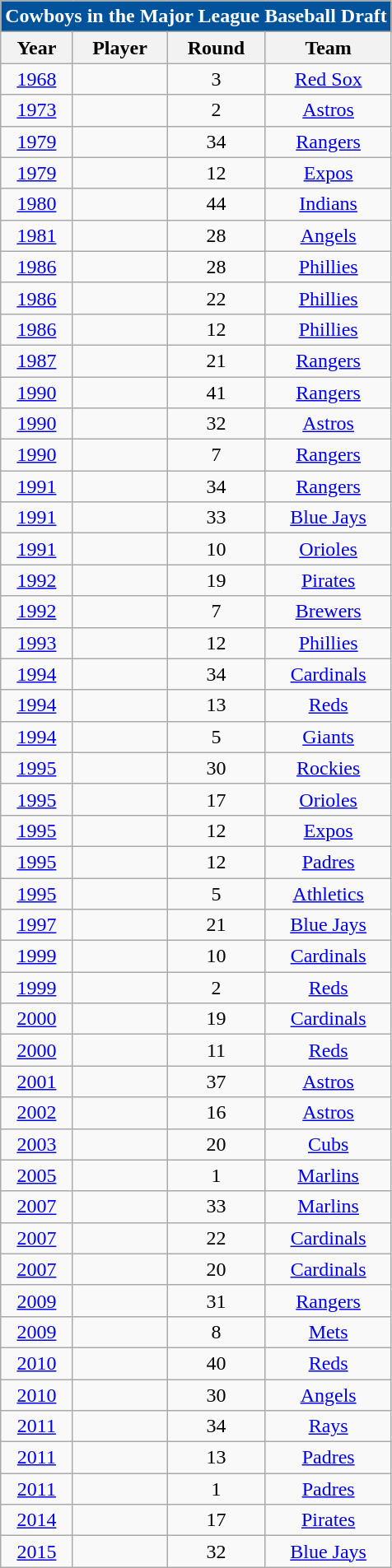<table class="wikitable sortable collapsible collapsed" style="text-align:center">
<tr>
<th colspan=4 style="background:#00529B; color:#FFFFFF">Cowboys in the Major League Baseball Draft</th>
</tr>
<tr>
<th>Year</th>
<th>Player</th>
<th>Round</th>
<th>Team</th>
</tr>
<tr>
<td><a href='#'>1968</a></td>
<td></td>
<td>3</td>
<td><a href='#'>Red Sox</a></td>
</tr>
<tr>
<td><a href='#'>1973</a></td>
<td></td>
<td>2</td>
<td><a href='#'>Astros</a></td>
</tr>
<tr>
<td><a href='#'>1979</a></td>
<td></td>
<td>34</td>
<td><a href='#'>Rangers</a></td>
</tr>
<tr>
<td><a href='#'>1979</a></td>
<td></td>
<td>12</td>
<td><a href='#'>Expos</a></td>
</tr>
<tr>
<td><a href='#'>1980</a></td>
<td></td>
<td>44</td>
<td><a href='#'>Indians</a></td>
</tr>
<tr>
<td><a href='#'>1981</a></td>
<td></td>
<td>28</td>
<td><a href='#'>Angels</a></td>
</tr>
<tr>
<td><a href='#'>1986</a></td>
<td></td>
<td>28</td>
<td><a href='#'>Phillies</a></td>
</tr>
<tr>
<td><a href='#'>1986</a></td>
<td></td>
<td>22</td>
<td><a href='#'>Phillies</a></td>
</tr>
<tr>
<td><a href='#'>1986</a></td>
<td></td>
<td>12</td>
<td><a href='#'>Phillies</a></td>
</tr>
<tr>
<td><a href='#'>1987</a></td>
<td></td>
<td>21</td>
<td><a href='#'>Rangers</a></td>
</tr>
<tr>
<td><a href='#'>1990</a></td>
<td></td>
<td>41</td>
<td><a href='#'>Rangers</a></td>
</tr>
<tr>
<td><a href='#'>1990</a></td>
<td></td>
<td>32</td>
<td><a href='#'>Astros</a></td>
</tr>
<tr>
<td><a href='#'>1990</a></td>
<td></td>
<td>7</td>
<td><a href='#'>Rangers</a></td>
</tr>
<tr>
<td><a href='#'>1991</a></td>
<td></td>
<td>34</td>
<td><a href='#'>Rangers</a></td>
</tr>
<tr>
<td><a href='#'>1991</a></td>
<td></td>
<td>33</td>
<td><a href='#'>Blue Jays</a></td>
</tr>
<tr>
<td><a href='#'>1991</a></td>
<td></td>
<td>10</td>
<td><a href='#'>Orioles</a></td>
</tr>
<tr>
<td><a href='#'>1992</a></td>
<td></td>
<td>19</td>
<td><a href='#'>Pirates</a></td>
</tr>
<tr>
<td><a href='#'>1992</a></td>
<td></td>
<td>7</td>
<td><a href='#'>Brewers</a></td>
</tr>
<tr>
<td><a href='#'>1993</a></td>
<td></td>
<td>12</td>
<td><a href='#'>Phillies</a></td>
</tr>
<tr>
<td><a href='#'>1994</a></td>
<td></td>
<td>34</td>
<td><a href='#'>Cardinals</a></td>
</tr>
<tr>
<td><a href='#'>1994</a></td>
<td></td>
<td>13</td>
<td><a href='#'>Reds</a></td>
</tr>
<tr>
<td><a href='#'>1994</a></td>
<td></td>
<td>5</td>
<td><a href='#'>Giants</a></td>
</tr>
<tr>
<td><a href='#'>1995</a></td>
<td></td>
<td>30</td>
<td><a href='#'>Rockies</a></td>
</tr>
<tr>
<td><a href='#'>1995</a></td>
<td></td>
<td>17</td>
<td><a href='#'>Orioles</a></td>
</tr>
<tr>
<td><a href='#'>1995</a></td>
<td></td>
<td>12</td>
<td><a href='#'>Expos</a></td>
</tr>
<tr>
<td><a href='#'>1995</a></td>
<td></td>
<td>12</td>
<td><a href='#'>Padres</a></td>
</tr>
<tr>
<td><a href='#'>1995</a></td>
<td></td>
<td>5</td>
<td><a href='#'>Athletics</a></td>
</tr>
<tr>
<td><a href='#'>1997</a></td>
<td></td>
<td>21</td>
<td><a href='#'>Blue Jays</a></td>
</tr>
<tr>
<td><a href='#'>1999</a></td>
<td></td>
<td>10</td>
<td><a href='#'>Cardinals</a></td>
</tr>
<tr>
<td><a href='#'>1999</a></td>
<td></td>
<td>2</td>
<td><a href='#'>Reds</a></td>
</tr>
<tr>
<td><a href='#'>2000</a></td>
<td></td>
<td>19</td>
<td><a href='#'>Cardinals</a></td>
</tr>
<tr>
<td><a href='#'>2000</a></td>
<td></td>
<td>11</td>
<td><a href='#'>Reds</a></td>
</tr>
<tr>
<td><a href='#'>2001</a></td>
<td></td>
<td>37</td>
<td><a href='#'>Astros</a></td>
</tr>
<tr>
<td><a href='#'>2002</a></td>
<td></td>
<td>16</td>
<td><a href='#'>Astros</a></td>
</tr>
<tr>
<td><a href='#'>2003</a></td>
<td></td>
<td>20</td>
<td><a href='#'>Cubs</a></td>
</tr>
<tr>
<td><a href='#'>2005</a></td>
<td></td>
<td>1</td>
<td><a href='#'>Marlins</a></td>
</tr>
<tr>
<td><a href='#'>2007</a></td>
<td></td>
<td>33</td>
<td><a href='#'>Marlins</a></td>
</tr>
<tr>
<td><a href='#'>2007</a></td>
<td></td>
<td>22</td>
<td><a href='#'>Cardinals</a></td>
</tr>
<tr>
<td><a href='#'>2007</a></td>
<td></td>
<td>20</td>
<td><a href='#'>Cardinals</a></td>
</tr>
<tr>
<td><a href='#'>2009</a></td>
<td></td>
<td>31</td>
<td><a href='#'>Rangers</a></td>
</tr>
<tr>
<td><a href='#'>2009</a></td>
<td></td>
<td>8</td>
<td><a href='#'>Mets</a></td>
</tr>
<tr>
<td><a href='#'>2010</a></td>
<td></td>
<td>40</td>
<td><a href='#'>Reds</a></td>
</tr>
<tr>
<td><a href='#'>2010</a></td>
<td></td>
<td>30</td>
<td><a href='#'>Angels</a></td>
</tr>
<tr>
<td><a href='#'>2011</a></td>
<td></td>
<td>34</td>
<td><a href='#'>Rays</a></td>
</tr>
<tr>
<td><a href='#'>2011</a></td>
<td></td>
<td>13</td>
<td><a href='#'>Padres</a></td>
</tr>
<tr>
<td><a href='#'>2011</a></td>
<td></td>
<td>1</td>
<td><a href='#'>Padres</a></td>
</tr>
<tr>
<td><a href='#'>2014</a></td>
<td></td>
<td>17</td>
<td><a href='#'>Pirates</a></td>
</tr>
<tr>
<td><a href='#'>2015</a></td>
<td></td>
<td>32</td>
<td><a href='#'>Blue Jays</a></td>
</tr>
</table>
